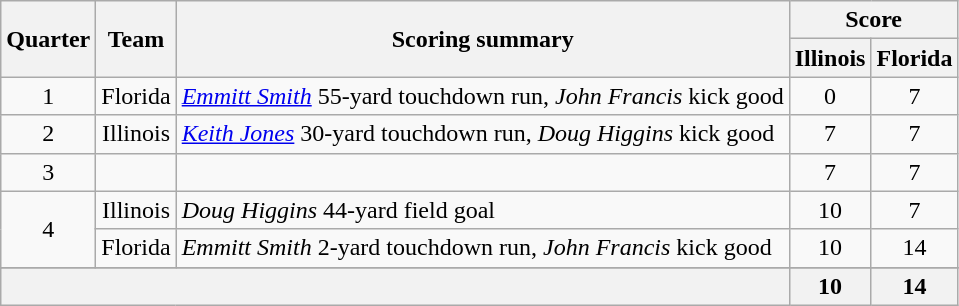<table class="wikitable" style="text-align: center;">
<tr>
<th rowspan=2>Quarter</th>
<th rowspan=2>Team</th>
<th rowspan=2>Scoring summary</th>
<th colspan=2>Score</th>
</tr>
<tr>
<th>Illinois</th>
<th>Florida</th>
</tr>
<tr>
<td rowspan=1>1</td>
<td>Florida</td>
<td align=left><em><a href='#'>Emmitt Smith</a></em> 55-yard touchdown run, <em>John Francis</em> kick good</td>
<td>0</td>
<td>7</td>
</tr>
<tr>
<td rowspan=1>2</td>
<td>Illinois</td>
<td align=left><em><a href='#'>Keith Jones</a></em> 30-yard touchdown run, <em>Doug Higgins</em> kick good</td>
<td>7</td>
<td>7</td>
</tr>
<tr>
<td rowspan=1>3</td>
<td></td>
<td></td>
<td>7</td>
<td>7</td>
</tr>
<tr>
<td rowspan=2>4</td>
<td>Illinois</td>
<td align=left><em>Doug Higgins</em> 44-yard field goal</td>
<td>10</td>
<td>7</td>
</tr>
<tr>
<td>Florida</td>
<td align=left><em>Emmitt Smith</em> 2-yard touchdown run, <em>John Francis</em> kick good</td>
<td>10</td>
<td>14</td>
</tr>
<tr>
</tr>
<tr>
<th colspan=3></th>
<th>10</th>
<th>14</th>
</tr>
</table>
